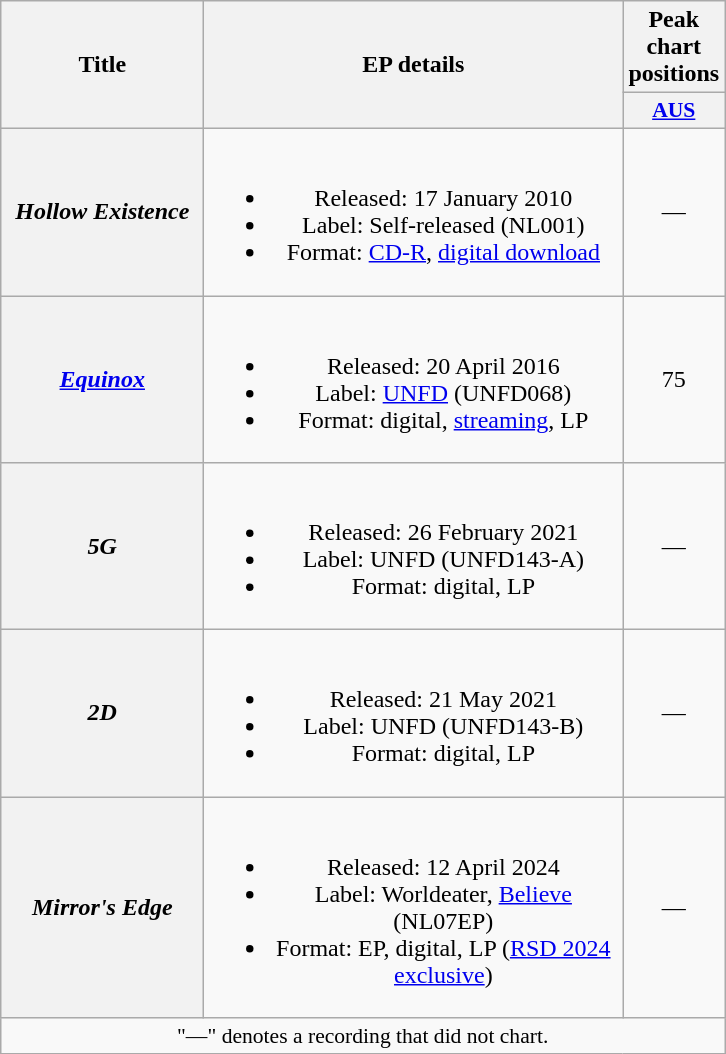<table class="wikitable plainrowheaders" style="text-align:center;">
<tr>
<th scope="col" rowspan="2" style="width:8em;">Title</th>
<th scope="col" rowspan="2" style="width:17em;">EP details</th>
<th scope="col" colspan="1">Peak chart positions</th>
</tr>
<tr>
<th scope="col" style="width:3em;font-size:90%;"><a href='#'>AUS</a><br></th>
</tr>
<tr>
<th scope="row"><em>Hollow Existence</em></th>
<td><br><ul><li>Released: 17 January 2010</li><li>Label: Self-released (NL001)</li><li>Format: <a href='#'>CD-R</a>, <a href='#'>digital download</a></li></ul></td>
<td>—</td>
</tr>
<tr>
<th scope="row"><em><a href='#'>Equinox</a></em><br></th>
<td><br><ul><li>Released: 20 April 2016</li><li>Label: <a href='#'>UNFD</a>  (UNFD068)</li><li>Format: digital, <a href='#'>streaming</a>, LP</li></ul></td>
<td>75</td>
</tr>
<tr>
<th scope="row"><em>5G</em></th>
<td><br><ul><li>Released: 26 February 2021</li><li>Label: UNFD (UNFD143-A)</li><li>Format: digital, LP</li></ul></td>
<td>—</td>
</tr>
<tr>
<th scope="row"><em>2D</em></th>
<td><br><ul><li>Released: 21 May 2021</li><li>Label: UNFD (UNFD143-B)</li><li>Format: digital, LP</li></ul></td>
<td>—</td>
</tr>
<tr>
<th scope="row"><em>Mirror's Edge</em></th>
<td><br><ul><li>Released: 12 April 2024</li><li>Label: Worldeater, <a href='#'>Believe</a> (NL07EP)</li><li>Format: EP, digital, LP (<a href='#'>RSD 2024 exclusive</a>)</li></ul></td>
<td>—</td>
</tr>
<tr>
<td colspan="3" style="font-size:90%">"—" denotes a recording that did not chart.</td>
</tr>
</table>
